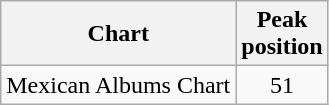<table class="wikitable">
<tr>
<th>Chart</th>
<th>Peak<br>position</th>
</tr>
<tr>
<td>Mexican Albums Chart</td>
<td align="center">51</td>
</tr>
</table>
